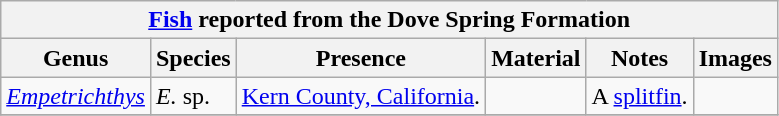<table class="wikitable" align="center">
<tr>
<th colspan="6" align="center"><strong><a href='#'>Fish</a> reported from the Dove Spring Formation</strong></th>
</tr>
<tr>
<th>Genus</th>
<th>Species</th>
<th>Presence</th>
<th><strong>Material</strong></th>
<th>Notes</th>
<th>Images</th>
</tr>
<tr>
<td><em><a href='#'>Empetrichthys</a></em></td>
<td><em>E.</em> sp.</td>
<td><a href='#'>Kern County, California</a>.</td>
<td></td>
<td>A <a href='#'>splitfin</a>.</td>
<td></td>
</tr>
<tr>
</tr>
</table>
